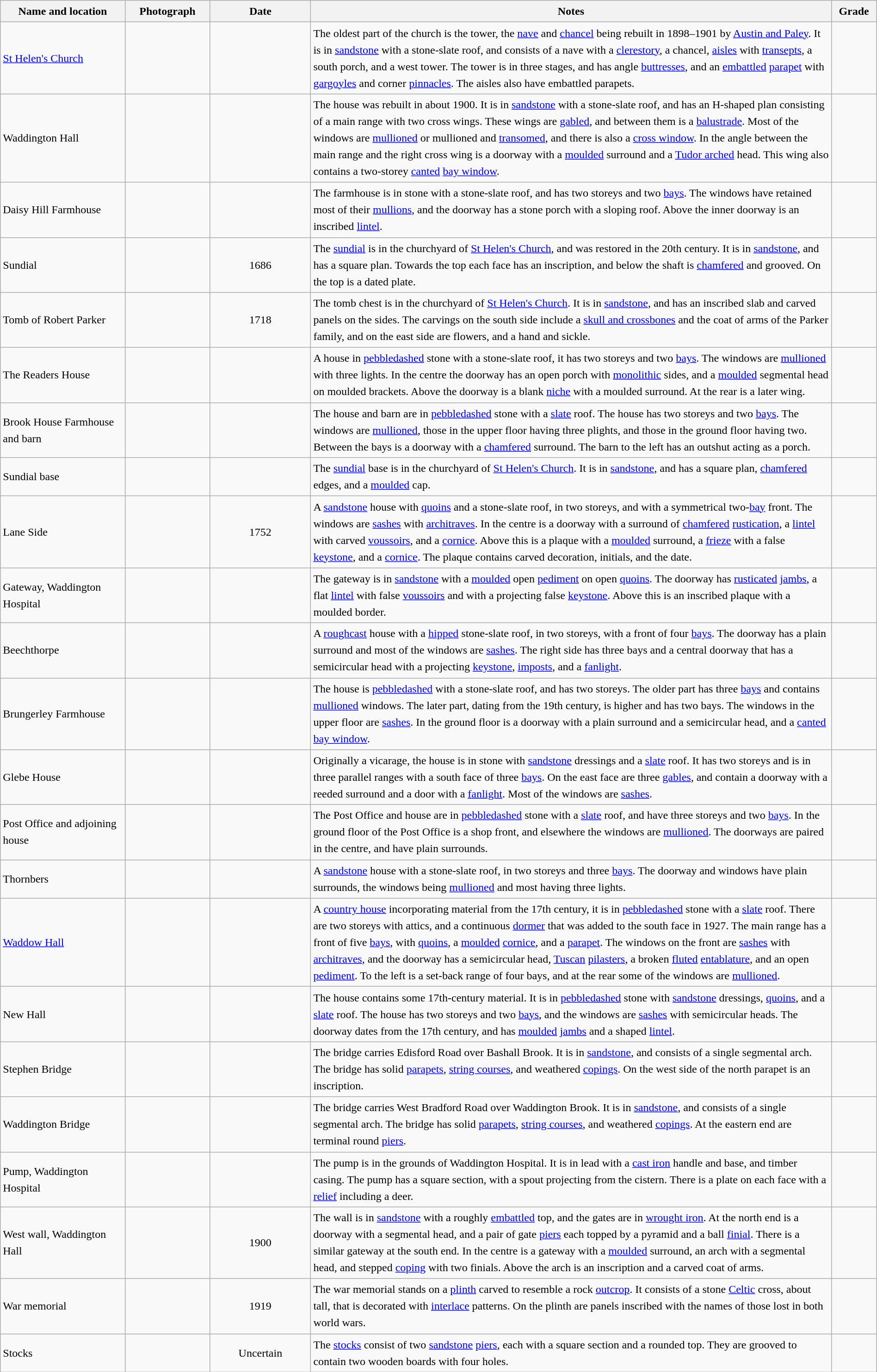<table class="wikitable sortable plainrowheaders" style="width:100%;border:0px;text-align:left;line-height:150%;">
<tr>
<th scope="col"  style="width:150px">Name and location</th>
<th scope="col"  style="width:100px" class="unsortable">Photograph</th>
<th scope="col"  style="width:120px">Date</th>
<th scope="col"  style="width:650px" class="unsortable">Notes</th>
<th scope="col"  style="width:50px">Grade</th>
</tr>
<tr>
<td><a href='#'>St Helen's Church</a><br><small></small></td>
<td></td>
<td align="center"></td>
<td>The oldest part of the church is the tower, the <a href='#'>nave</a> and <a href='#'>chancel</a> being rebuilt in 1898–1901 by <a href='#'>Austin and Paley</a>.  It is in <a href='#'>sandstone</a> with a stone-slate roof, and consists of a nave with a <a href='#'>clerestory</a>, a chancel, <a href='#'>aisles</a> with <a href='#'>transepts</a>, a south porch, and a west tower.  The tower is in three stages, and has angle <a href='#'>buttresses</a>, and an <a href='#'>embattled</a> <a href='#'>parapet</a> with <a href='#'>gargoyles</a> and corner <a href='#'>pinnacles</a>.  The aisles also have embattled parapets.</td>
<td align="center" ></td>
</tr>
<tr>
<td>Waddington Hall<br><small></small></td>
<td></td>
<td align="center"></td>
<td>The house was rebuilt in about 1900.  It is in <a href='#'>sandstone</a> with a stone-slate roof, and has an H-shaped plan consisting of a main range with two cross wings.  These wings are <a href='#'>gabled</a>, and between them is a <a href='#'>balustrade</a>.  Most of the windows are <a href='#'>mullioned</a> or mullioned and <a href='#'>transomed</a>, and there is also a <a href='#'>cross window</a>.  In the angle between the main range and the right cross wing is a doorway with a <a href='#'>moulded</a> surround and a <a href='#'>Tudor arched</a> head.  This wing also contains a two-storey <a href='#'>canted</a> <a href='#'>bay window</a>.</td>
<td align="center" ></td>
</tr>
<tr>
<td>Daisy Hill Farmhouse<br><small></small></td>
<td></td>
<td align="center"></td>
<td>The farmhouse is in stone with a stone-slate roof, and has two storeys and two <a href='#'>bays</a>.  The windows have retained most of their <a href='#'>mullions</a>, and the doorway has a stone porch with a sloping roof.  Above the inner doorway is an inscribed <a href='#'>lintel</a>.</td>
<td align="center" ></td>
</tr>
<tr>
<td>Sundial<br><small></small></td>
<td></td>
<td align="center">1686</td>
<td>The <a href='#'>sundial</a> is in the churchyard of <a href='#'>St Helen's Church</a>, and was restored in the 20th century.  It is in <a href='#'>sandstone</a>, and has a square plan.  Towards the top each face has an inscription, and below the shaft is <a href='#'>chamfered</a> and grooved.  On the top is a dated plate.</td>
<td align="center" ></td>
</tr>
<tr>
<td>Tomb of Robert Parker<br><small></small></td>
<td></td>
<td align="center">1718</td>
<td>The tomb chest is in the churchyard of <a href='#'>St Helen's Church</a>.  It is in <a href='#'>sandstone</a>, and has an inscribed slab and carved panels on the sides.  The carvings on the south side include a <a href='#'>skull and crossbones</a> and the coat of arms of the Parker family, and on the east side are flowers, and a hand and sickle.</td>
<td align="center" ></td>
</tr>
<tr>
<td>The Readers House<br><small></small></td>
<td></td>
<td align="center"></td>
<td>A house in <a href='#'>pebbledashed</a> stone with a stone-slate roof, it has two storeys and two <a href='#'>bays</a>.  The windows are <a href='#'>mullioned</a> with three lights.  In the centre the doorway has an open porch with <a href='#'>monolithic</a> sides, and a <a href='#'>moulded</a> segmental head on moulded brackets.  Above the doorway is a blank <a href='#'>niche</a> with a moulded surround.  At the rear is a later wing.</td>
<td align="center" ></td>
</tr>
<tr>
<td>Brook House Farmhouse and barn<br><small></small></td>
<td></td>
<td align="center"></td>
<td>The house and barn are in <a href='#'>pebbledashed</a> stone with a <a href='#'>slate</a> roof.  The house has two storeys and two <a href='#'>bays</a>.  The windows are <a href='#'>mullioned</a>, those in the upper floor having three plights, and those in the ground floor having two.  Between the bays is a doorway with a <a href='#'>chamfered</a> surround.  The barn to the left has an outshut acting as a porch.</td>
<td align="center" ></td>
</tr>
<tr>
<td>Sundial base<br><small></small></td>
<td></td>
<td align="center"></td>
<td>The <a href='#'>sundial</a> base is in the churchyard of <a href='#'>St Helen's Church</a>.  It is in <a href='#'>sandstone</a>, and has a square plan, <a href='#'>chamfered</a> edges, and a <a href='#'>moulded</a> cap.</td>
<td align="center" ></td>
</tr>
<tr>
<td>Lane Side<br><small></small></td>
<td></td>
<td align="center">1752</td>
<td>A <a href='#'>sandstone</a> house with <a href='#'>quoins</a> and a stone-slate roof, in two storeys, and with a symmetrical two-<a href='#'>bay</a> front.  The windows are <a href='#'>sashes</a> with <a href='#'>architraves</a>.  In the centre is a doorway with a surround of <a href='#'>chamfered</a> <a href='#'>rustication</a>, a <a href='#'>lintel</a> with carved <a href='#'>voussoirs</a>, and a <a href='#'>cornice</a>.  Above this is a plaque with a <a href='#'>moulded</a> surround, a <a href='#'>frieze</a> with a false <a href='#'>keystone</a>, and a <a href='#'>cornice</a>.  The plaque contains carved decoration, initials, and the date.</td>
<td align="center" ></td>
</tr>
<tr>
<td>Gateway, Waddington Hospital<br><small></small></td>
<td></td>
<td align="center"></td>
<td>The gateway is in <a href='#'>sandstone</a> with a <a href='#'>moulded</a> open <a href='#'>pediment</a> on open <a href='#'>quoins</a>.  The doorway has <a href='#'>rusticated</a> <a href='#'>jambs</a>, a flat <a href='#'>lintel</a> with false <a href='#'>voussoirs</a> and with a projecting false <a href='#'>keystone</a>.  Above this is an inscribed plaque with a moulded border.</td>
<td align="center" ></td>
</tr>
<tr>
<td>Beechthorpe<br><small></small></td>
<td></td>
<td align="center"></td>
<td>A <a href='#'>roughcast</a> house with a <a href='#'>hipped</a> stone-slate roof, in two storeys, with a front of four <a href='#'>bays</a>.  The doorway has a plain surround and most of the windows are <a href='#'>sashes</a>.  The right side has three bays and a central doorway that has a semicircular head with a projecting <a href='#'>keystone</a>, <a href='#'>imposts</a>, and a <a href='#'>fanlight</a>.</td>
<td align="center" ></td>
</tr>
<tr>
<td>Brungerley Farmhouse<br><small></small></td>
<td></td>
<td align="center"></td>
<td>The house is <a href='#'>pebbledashed</a> with a stone-slate roof, and has two storeys.  The older part has three <a href='#'>bays</a> and contains <a href='#'>mullioned</a> windows.  The later part, dating from the 19th century, is higher and has two bays.  The windows in the upper floor are <a href='#'>sashes</a>. In the ground floor is a doorway with a plain surround and a semicircular head, and a <a href='#'>canted</a> <a href='#'>bay window</a>.</td>
<td align="center" ></td>
</tr>
<tr>
<td>Glebe House<br><small></small></td>
<td></td>
<td align="center"></td>
<td>Originally a vicarage, the house is in stone with <a href='#'>sandstone</a> dressings and a <a href='#'>slate</a> roof.  It has two storeys and is in three parallel ranges with a south face of three <a href='#'>bays</a>.  On the east face are three <a href='#'>gables</a>, and contain a doorway with a reeded surround and a door with a <a href='#'>fanlight</a>.  Most of the windows are <a href='#'>sashes</a>.</td>
<td align="center" ></td>
</tr>
<tr>
<td>Post Office and adjoining house<br><small></small></td>
<td></td>
<td align="center"></td>
<td>The Post Office and house are in <a href='#'>pebbledashed</a> stone with a <a href='#'>slate</a> roof, and have three storeys and two <a href='#'>bays</a>.  In the ground floor of the Post Office is a shop front, and elsewhere the windows are <a href='#'>mullioned</a>.  The doorways are paired in the centre, and have plain surrounds.</td>
<td align="center" ></td>
</tr>
<tr>
<td>Thornbers<br><small></small></td>
<td></td>
<td align="center"></td>
<td>A <a href='#'>sandstone</a> house with a stone-slate roof, in two storeys and three <a href='#'>bays</a>.  The doorway and windows have plain surrounds, the windows being <a href='#'>mullioned</a> and most having three lights.</td>
<td align="center" ></td>
</tr>
<tr>
<td><a href='#'>Waddow Hall</a><br><small></small></td>
<td></td>
<td align="center"></td>
<td>A <a href='#'>country house</a> incorporating material from the 17th century, it is in <a href='#'>pebbledashed</a> stone with a <a href='#'>slate</a> roof.  There are two storeys with attics, and a continuous <a href='#'>dormer</a> that was added to the south face in 1927.  The main range has a front of five <a href='#'>bays</a>, with <a href='#'>quoins</a>, a <a href='#'>moulded</a> <a href='#'>cornice</a>, and a <a href='#'>parapet</a>.  The windows on the front are <a href='#'>sashes</a> with <a href='#'>architraves</a>, and the doorway has a semicircular head, <a href='#'>Tuscan</a> <a href='#'>pilasters</a>, a broken <a href='#'>fluted</a> <a href='#'>entablature</a>, and an open <a href='#'>pediment</a>.  To the left is a set-back range of four bays, and at the rear some of the windows are <a href='#'>mullioned</a>.</td>
<td align="center" ></td>
</tr>
<tr>
<td>New Hall<br><small></small></td>
<td></td>
<td align="center"></td>
<td>The house contains some 17th-century material.  It is in <a href='#'>pebbledashed</a> stone with <a href='#'>sandstone</a> dressings, <a href='#'>quoins</a>, and a <a href='#'>slate</a> roof.  The house has two storeys and two <a href='#'>bays</a>, and the windows are <a href='#'>sashes</a> with semicircular heads.  The doorway dates from the 17th century, and has <a href='#'>moulded</a> <a href='#'>jambs</a> and a shaped <a href='#'>lintel</a>.</td>
<td align="center" ></td>
</tr>
<tr>
<td>Stephen Bridge<br><small></small></td>
<td></td>
<td align="center"></td>
<td>The bridge carries Edisford Road over Bashall Brook.  It is in <a href='#'>sandstone</a>, and consists of a single segmental arch.  The bridge has solid <a href='#'>parapets</a>, <a href='#'>string courses</a>, and weathered <a href='#'>copings</a>.  On the west side of the north parapet is an inscription.</td>
<td align="center" ></td>
</tr>
<tr>
<td>Waddington Bridge<br><small></small></td>
<td></td>
<td align="center"></td>
<td>The bridge carries West Bradford Road over Waddington Brook.  It is in <a href='#'>sandstone</a>, and consists of a single segmental arch.  The bridge has solid <a href='#'>parapets</a>, <a href='#'>string courses</a>, and weathered <a href='#'>copings</a>.  At the eastern end are terminal round <a href='#'>piers</a>.</td>
<td align="center" ></td>
</tr>
<tr>
<td>Pump, Waddington Hospital<br><small></small></td>
<td></td>
<td align="center"></td>
<td>The pump is in the grounds of Waddington Hospital.  It is in lead with a <a href='#'>cast iron</a> handle and base, and timber casing.  The pump has a square section, with a spout projecting from the cistern.  There is a plate on each face with a <a href='#'>relief</a> including a deer.</td>
<td align="center" ></td>
</tr>
<tr>
<td>West wall, Waddington Hall<br><small></small></td>
<td></td>
<td align="center">1900</td>
<td>The wall is in <a href='#'>sandstone</a> with a roughly <a href='#'>embattled</a> top, and the gates are in <a href='#'>wrought iron</a>.  At the north end is a doorway with a segmental head, and a pair of gate <a href='#'>piers</a> each topped by a pyramid and a ball <a href='#'>finial</a>.  There is a similar gateway at the south end.  In the centre is a gateway with a <a href='#'>moulded</a> surround, an arch with a segmental head, and stepped <a href='#'>coping</a> with two finials.  Above the arch is an inscription and a carved coat of arms.</td>
<td align="center" ></td>
</tr>
<tr>
<td>War memorial<br><small></small></td>
<td></td>
<td align="center">1919</td>
<td>The war memorial stands on a <a href='#'>plinth</a> carved to resemble a rock <a href='#'>outcrop</a>.  It consists of a stone <a href='#'>Celtic</a> cross, about  tall, that is decorated with <a href='#'>interlace</a> patterns.  On the plinth are panels inscribed with the names of those lost in both world wars.</td>
<td align="center" ></td>
</tr>
<tr>
<td>Stocks<br><small></small></td>
<td></td>
<td align="center">Uncertain</td>
<td>The <a href='#'>stocks</a> consist of two <a href='#'>sandstone</a> <a href='#'>piers</a>, each with a square section and a rounded top.  They are grooved to contain two wooden boards with four holes.</td>
<td align="center" ></td>
</tr>
<tr>
</tr>
</table>
